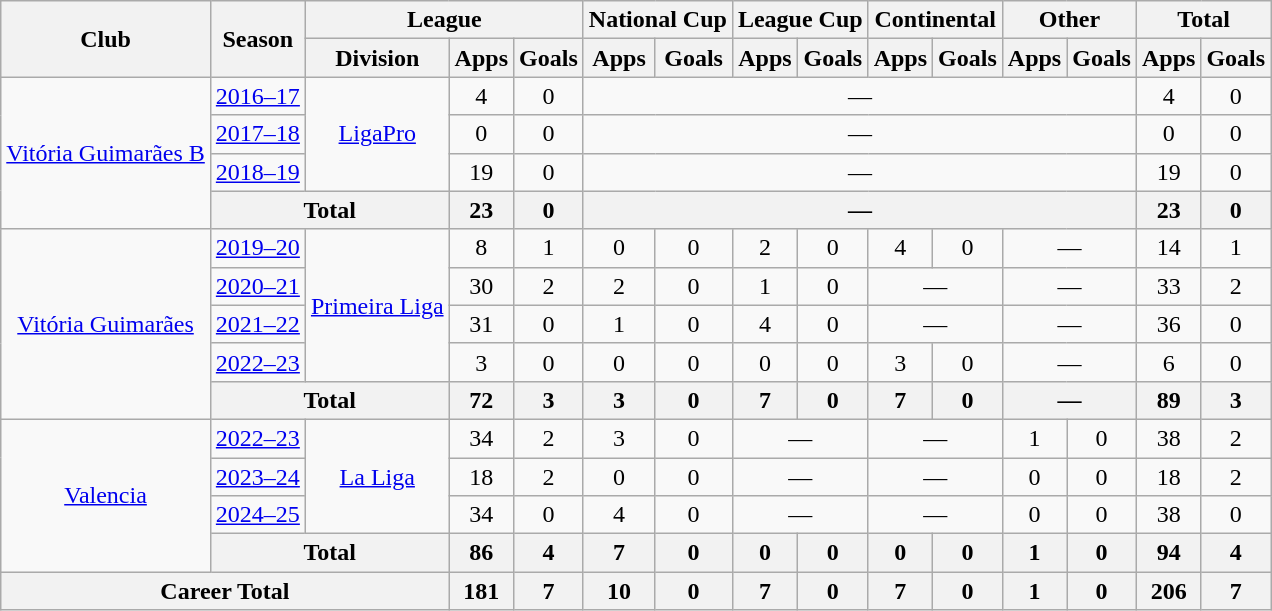<table class="wikitable" style="text-align: center">
<tr>
<th rowspan="2">Club</th>
<th rowspan="2">Season</th>
<th colspan="3">League</th>
<th colspan="2">National Cup</th>
<th colspan="2">League Cup</th>
<th colspan="2">Continental</th>
<th colspan="2">Other</th>
<th colspan="2">Total</th>
</tr>
<tr>
<th>Division</th>
<th>Apps</th>
<th>Goals</th>
<th>Apps</th>
<th>Goals</th>
<th>Apps</th>
<th>Goals</th>
<th>Apps</th>
<th>Goals</th>
<th>Apps</th>
<th>Goals</th>
<th>Apps</th>
<th>Goals</th>
</tr>
<tr>
<td rowspan="4"><a href='#'>Vitória Guimarães B</a></td>
<td><a href='#'>2016–17</a></td>
<td rowspan="3"><a href='#'>LigaPro</a></td>
<td>4</td>
<td>0</td>
<td colspan="8">—</td>
<td>4</td>
<td>0</td>
</tr>
<tr>
<td><a href='#'>2017–18</a></td>
<td>0</td>
<td>0</td>
<td colspan="8">—</td>
<td>0</td>
<td>0</td>
</tr>
<tr>
<td><a href='#'>2018–19</a></td>
<td>19</td>
<td>0</td>
<td colspan="8">—</td>
<td>19</td>
<td>0</td>
</tr>
<tr>
<th colspan="2">Total</th>
<th>23</th>
<th>0</th>
<th colspan="8">—</th>
<th>23</th>
<th>0</th>
</tr>
<tr>
<td rowspan="5"><a href='#'>Vitória Guimarães</a></td>
<td><a href='#'>2019–20</a></td>
<td rowspan="4"><a href='#'>Primeira Liga</a></td>
<td>8</td>
<td>1</td>
<td>0</td>
<td>0</td>
<td>2</td>
<td>0</td>
<td>4</td>
<td>0</td>
<td colspan="2">—</td>
<td>14</td>
<td>1</td>
</tr>
<tr>
<td><a href='#'>2020–21</a></td>
<td>30</td>
<td>2</td>
<td>2</td>
<td>0</td>
<td>1</td>
<td>0</td>
<td colspan="2">—</td>
<td colspan="2">—</td>
<td>33</td>
<td>2</td>
</tr>
<tr>
<td><a href='#'>2021–22</a></td>
<td>31</td>
<td>0</td>
<td>1</td>
<td>0</td>
<td>4</td>
<td>0</td>
<td colspan="2">—</td>
<td colspan="2">—</td>
<td>36</td>
<td>0</td>
</tr>
<tr>
<td><a href='#'>2022–23</a></td>
<td>3</td>
<td>0</td>
<td>0</td>
<td>0</td>
<td>0</td>
<td>0</td>
<td>3</td>
<td>0</td>
<td colspan="2">—</td>
<td>6</td>
<td>0</td>
</tr>
<tr>
<th colspan="2">Total</th>
<th>72</th>
<th>3</th>
<th>3</th>
<th>0</th>
<th>7</th>
<th>0</th>
<th>7</th>
<th>0</th>
<th colspan="2">—</th>
<th>89</th>
<th>3</th>
</tr>
<tr>
<td rowspan="4"><a href='#'>Valencia</a></td>
<td><a href='#'>2022–23</a></td>
<td rowspan="3"><a href='#'>La Liga</a></td>
<td>34</td>
<td>2</td>
<td>3</td>
<td>0</td>
<td colspan="2">—</td>
<td colspan="2">—</td>
<td>1</td>
<td>0</td>
<td>38</td>
<td>2</td>
</tr>
<tr>
<td><a href='#'>2023–24</a></td>
<td>18</td>
<td>2</td>
<td>0</td>
<td>0</td>
<td colspan="2">—</td>
<td colspan="2">—</td>
<td>0</td>
<td>0</td>
<td>18</td>
<td>2</td>
</tr>
<tr>
<td><a href='#'>2024–25</a></td>
<td>34</td>
<td>0</td>
<td>4</td>
<td>0</td>
<td colspan="2">—</td>
<td colspan="2">—</td>
<td>0</td>
<td>0</td>
<td>38</td>
<td>0</td>
</tr>
<tr>
<th colspan="2">Total</th>
<th>86</th>
<th>4</th>
<th>7</th>
<th>0</th>
<th>0</th>
<th>0</th>
<th>0</th>
<th>0</th>
<th>1</th>
<th>0</th>
<th>94</th>
<th>4</th>
</tr>
<tr>
<th colspan="3">Career Total</th>
<th>181</th>
<th>7</th>
<th>10</th>
<th>0</th>
<th>7</th>
<th>0</th>
<th>7</th>
<th>0</th>
<th>1</th>
<th>0</th>
<th>206</th>
<th>7</th>
</tr>
</table>
